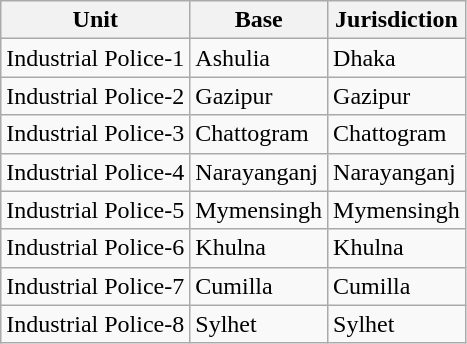<table class="wikitable">
<tr>
<th>Unit</th>
<th>Base</th>
<th>Jurisdiction</th>
</tr>
<tr>
<td>Industrial Police-1</td>
<td>Ashulia</td>
<td>Dhaka</td>
</tr>
<tr>
<td>Industrial Police-2</td>
<td>Gazipur</td>
<td>Gazipur</td>
</tr>
<tr>
<td>Industrial Police-3</td>
<td>Chattogram</td>
<td>Chattogram</td>
</tr>
<tr>
<td>Industrial Police-4</td>
<td>Narayanganj</td>
<td>Narayanganj</td>
</tr>
<tr>
<td>Industrial Police-5</td>
<td>Mymensingh</td>
<td>Mymensingh</td>
</tr>
<tr>
<td>Industrial Police-6</td>
<td>Khulna</td>
<td>Khulna</td>
</tr>
<tr>
<td>Industrial Police-7</td>
<td>Cumilla</td>
<td>Cumilla</td>
</tr>
<tr>
<td>Industrial Police-8</td>
<td>Sylhet</td>
<td>Sylhet</td>
</tr>
</table>
